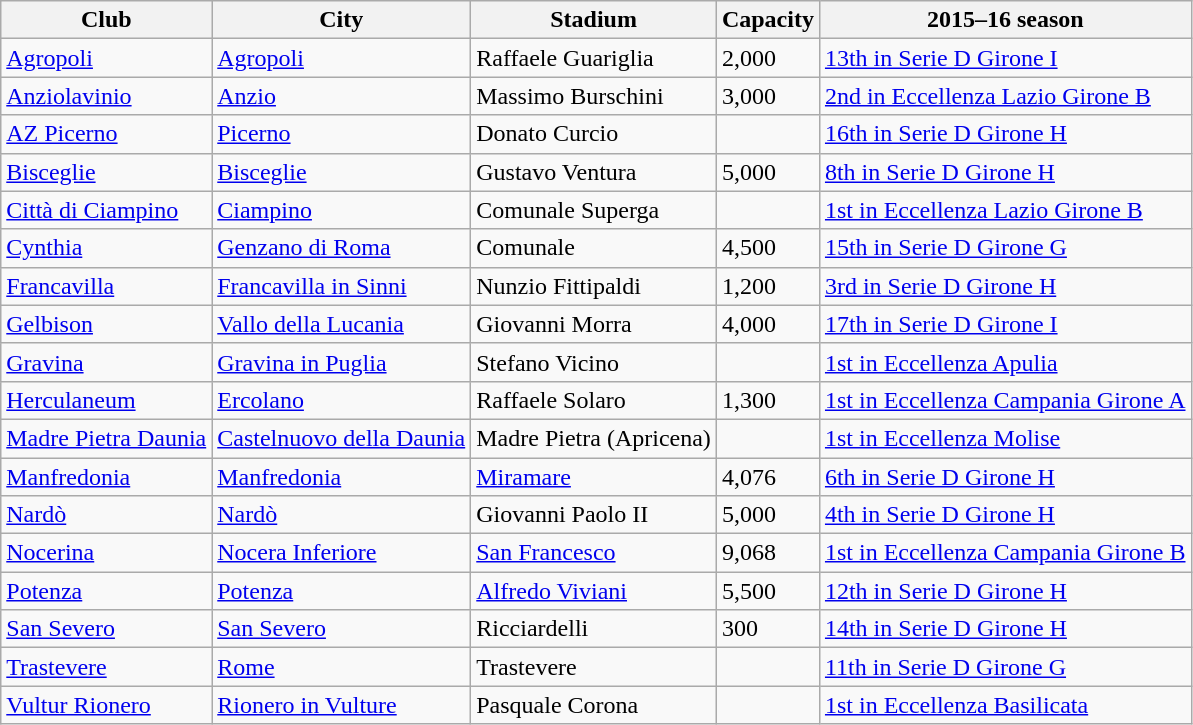<table class="wikitable sortable">
<tr>
<th>Club</th>
<th>City</th>
<th>Stadium</th>
<th>Capacity</th>
<th>2015–16 season</th>
</tr>
<tr>
<td><a href='#'>Agropoli</a></td>
<td><a href='#'>Agropoli</a></td>
<td>Raffaele Guariglia</td>
<td>2,000</td>
<td><a href='#'>13th in Serie D Girone I</a></td>
</tr>
<tr>
<td><a href='#'>Anziolavinio</a></td>
<td><a href='#'>Anzio</a></td>
<td>Massimo Burschini</td>
<td>3,000</td>
<td><a href='#'>2nd in Eccellenza Lazio Girone B</a></td>
</tr>
<tr>
<td><a href='#'>AZ Picerno</a></td>
<td><a href='#'>Picerno</a></td>
<td>Donato Curcio</td>
<td></td>
<td><a href='#'>16th in Serie D Girone H</a></td>
</tr>
<tr>
<td><a href='#'>Bisceglie</a></td>
<td><a href='#'>Bisceglie</a></td>
<td>Gustavo Ventura</td>
<td>5,000</td>
<td><a href='#'>8th in Serie D Girone H</a></td>
</tr>
<tr>
<td><a href='#'>Città di Ciampino</a></td>
<td><a href='#'>Ciampino</a></td>
<td>Comunale Superga</td>
<td></td>
<td><a href='#'>1st in Eccellenza Lazio Girone B</a></td>
</tr>
<tr>
<td><a href='#'>Cynthia</a></td>
<td><a href='#'>Genzano di Roma</a></td>
<td>Comunale</td>
<td>4,500</td>
<td><a href='#'>15th in Serie D Girone G</a></td>
</tr>
<tr>
<td><a href='#'>Francavilla</a></td>
<td><a href='#'>Francavilla in Sinni</a></td>
<td>Nunzio Fittipaldi</td>
<td>1,200</td>
<td><a href='#'>3rd in Serie D Girone H</a></td>
</tr>
<tr>
<td><a href='#'>Gelbison</a></td>
<td><a href='#'>Vallo della Lucania</a></td>
<td>Giovanni Morra</td>
<td>4,000</td>
<td><a href='#'>17th in Serie D Girone I</a></td>
</tr>
<tr>
<td><a href='#'>Gravina</a></td>
<td><a href='#'>Gravina in Puglia</a></td>
<td>Stefano Vicino</td>
<td></td>
<td><a href='#'>1st in Eccellenza Apulia</a></td>
</tr>
<tr>
<td><a href='#'>Herculaneum</a></td>
<td><a href='#'>Ercolano</a></td>
<td>Raffaele Solaro</td>
<td>1,300</td>
<td><a href='#'>1st in Eccellenza Campania Girone A</a></td>
</tr>
<tr>
<td><a href='#'>Madre Pietra Daunia</a></td>
<td><a href='#'>Castelnuovo della Daunia</a></td>
<td>Madre Pietra (Apricena)</td>
<td></td>
<td><a href='#'>1st in Eccellenza Molise</a></td>
</tr>
<tr>
<td><a href='#'>Manfredonia</a></td>
<td><a href='#'>Manfredonia</a></td>
<td><a href='#'>Miramare</a></td>
<td>4,076</td>
<td><a href='#'>6th in Serie D Girone H</a></td>
</tr>
<tr>
<td><a href='#'>Nardò</a></td>
<td><a href='#'>Nardò</a></td>
<td>Giovanni Paolo II</td>
<td>5,000</td>
<td><a href='#'>4th in Serie D Girone H</a></td>
</tr>
<tr>
<td><a href='#'>Nocerina</a></td>
<td><a href='#'>Nocera Inferiore</a></td>
<td><a href='#'>San Francesco</a></td>
<td>9,068</td>
<td><a href='#'>1st in Eccellenza Campania Girone B</a></td>
</tr>
<tr>
<td><a href='#'>Potenza</a></td>
<td><a href='#'>Potenza</a></td>
<td><a href='#'>Alfredo Viviani</a></td>
<td>5,500</td>
<td><a href='#'>12th in Serie D Girone H</a></td>
</tr>
<tr>
<td><a href='#'>San Severo</a></td>
<td><a href='#'>San Severo</a></td>
<td>Ricciardelli</td>
<td>300</td>
<td><a href='#'>14th in Serie D Girone H</a></td>
</tr>
<tr>
<td><a href='#'>Trastevere</a></td>
<td><a href='#'>Rome</a></td>
<td>Trastevere</td>
<td></td>
<td><a href='#'>11th in Serie D Girone G</a></td>
</tr>
<tr>
<td><a href='#'>Vultur Rionero</a></td>
<td><a href='#'>Rionero in Vulture</a></td>
<td>Pasquale Corona</td>
<td></td>
<td><a href='#'>1st in Eccellenza Basilicata</a></td>
</tr>
</table>
